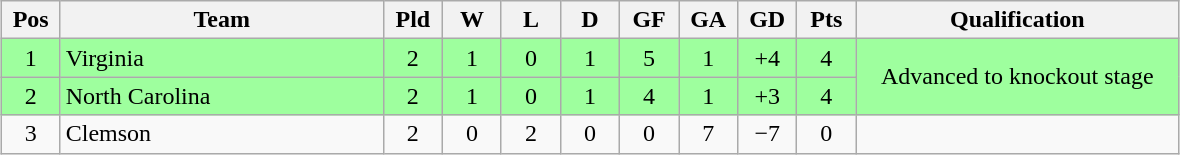<table class="wikitable" style="text-align:center; margin: 1em auto">
<tr>
<th style="width:2em">Pos</th>
<th style="width:13em">Team</th>
<th style="width:2em">Pld</th>
<th style="width:2em">W</th>
<th style="width:2em">L</th>
<th style="width:2em">D</th>
<th style="width:2em">GF</th>
<th style="width:2em">GA</th>
<th style="width:2em">GD</th>
<th style="width:2em">Pts</th>
<th style="width:13em">Qualification</th>
</tr>
<tr bgcolor="#9eff9e">
<td>1</td>
<td style="text-align:left">Virginia</td>
<td>2</td>
<td>1</td>
<td>0</td>
<td>1</td>
<td>5</td>
<td>1</td>
<td>+4</td>
<td>4</td>
<td rowspan="2">Advanced to knockout stage</td>
</tr>
<tr bgcolor="#9eff9e">
<td>2</td>
<td style="text-align:left">North Carolina</td>
<td>2</td>
<td>1</td>
<td>0</td>
<td>1</td>
<td>4</td>
<td>1</td>
<td>+3</td>
<td>4</td>
</tr>
<tr>
<td>3</td>
<td style="text-align:left">Clemson</td>
<td>2</td>
<td>0</td>
<td>2</td>
<td>0</td>
<td>0</td>
<td>7</td>
<td>−7</td>
<td>0</td>
<td></td>
</tr>
</table>
